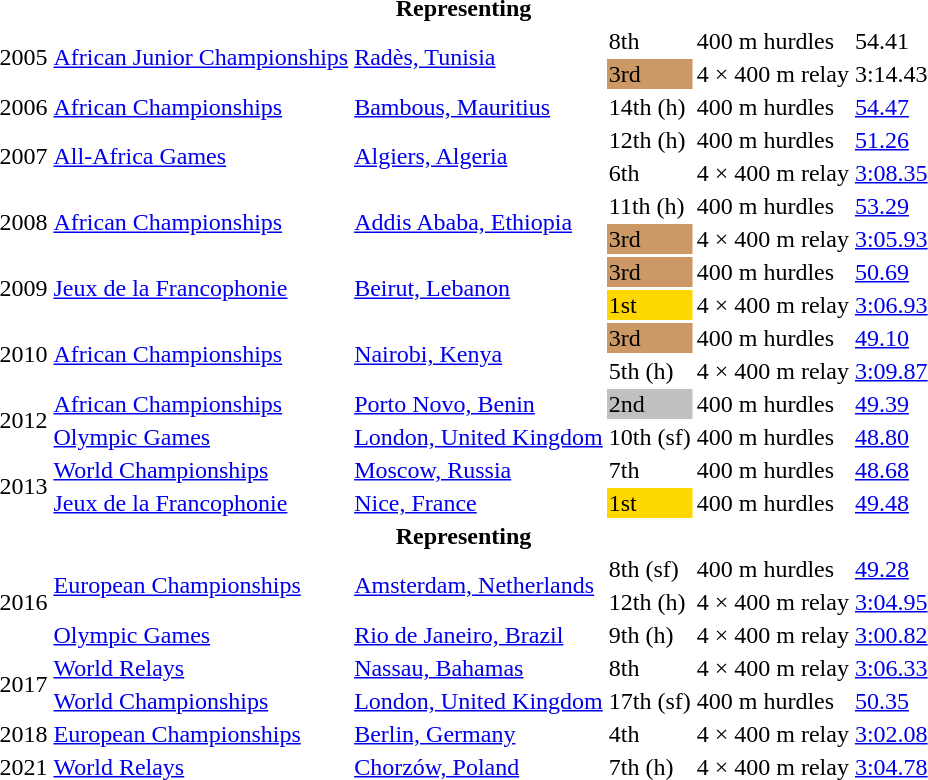<table>
<tr>
<th colspan="6">Representing </th>
</tr>
<tr>
<td rowspan=2>2005</td>
<td rowspan=2><a href='#'>African Junior Championships</a></td>
<td rowspan=2><a href='#'>Radès, Tunisia</a></td>
<td>8th</td>
<td>400 m hurdles</td>
<td>54.41</td>
</tr>
<tr>
<td bgcolor=cc9966>3rd</td>
<td>4 × 400 m relay</td>
<td>3:14.43</td>
</tr>
<tr>
<td>2006</td>
<td><a href='#'>African Championships</a></td>
<td><a href='#'>Bambous, Mauritius</a></td>
<td>14th (h)</td>
<td>400 m hurdles</td>
<td><a href='#'>54.47</a></td>
</tr>
<tr>
<td rowspan=2>2007</td>
<td rowspan=2><a href='#'>All-Africa Games</a></td>
<td rowspan=2><a href='#'>Algiers, Algeria</a></td>
<td>12th (h)</td>
<td>400 m hurdles</td>
<td><a href='#'>51.26</a></td>
</tr>
<tr>
<td>6th</td>
<td>4 × 400 m relay</td>
<td><a href='#'>3:08.35</a></td>
</tr>
<tr>
<td rowspan=2>2008</td>
<td rowspan=2><a href='#'>African Championships</a></td>
<td rowspan=2><a href='#'>Addis Ababa, Ethiopia</a></td>
<td>11th (h)</td>
<td>400 m hurdles</td>
<td><a href='#'>53.29</a></td>
</tr>
<tr>
<td bgcolor=cc9966>3rd</td>
<td>4 × 400 m relay</td>
<td><a href='#'>3:05.93</a></td>
</tr>
<tr>
<td rowspan=2>2009</td>
<td rowspan=2><a href='#'>Jeux de la Francophonie</a></td>
<td rowspan=2><a href='#'>Beirut, Lebanon</a></td>
<td bgcolor=cc9966>3rd</td>
<td>400 m hurdles</td>
<td><a href='#'>50.69</a></td>
</tr>
<tr>
<td bgcolor=gold>1st</td>
<td>4 × 400 m relay</td>
<td><a href='#'>3:06.93</a></td>
</tr>
<tr>
<td rowspan=2>2010</td>
<td rowspan=2><a href='#'>African Championships</a></td>
<td rowspan=2><a href='#'>Nairobi, Kenya</a></td>
<td bgcolor=cc9966>3rd</td>
<td>400 m hurdles</td>
<td><a href='#'>49.10</a></td>
</tr>
<tr>
<td>5th (h)</td>
<td>4 × 400 m relay</td>
<td><a href='#'>3:09.87</a></td>
</tr>
<tr>
<td rowspan=2>2012</td>
<td><a href='#'>African Championships</a></td>
<td><a href='#'>Porto Novo, Benin</a></td>
<td bgcolor=silver>2nd</td>
<td>400 m hurdles</td>
<td><a href='#'>49.39</a></td>
</tr>
<tr>
<td><a href='#'>Olympic Games</a></td>
<td><a href='#'>London, United Kingdom</a></td>
<td>10th (sf)</td>
<td>400 m hurdles</td>
<td><a href='#'>48.80</a></td>
</tr>
<tr>
<td rowspan=2>2013</td>
<td><a href='#'>World Championships</a></td>
<td><a href='#'>Moscow, Russia</a></td>
<td>7th</td>
<td>400 m hurdles</td>
<td><a href='#'>48.68</a></td>
</tr>
<tr>
<td><a href='#'>Jeux de la Francophonie</a></td>
<td><a href='#'>Nice, France</a></td>
<td bgcolor=gold>1st</td>
<td>400 m hurdles</td>
<td><a href='#'>49.48</a></td>
</tr>
<tr>
<th colspan="6">Representing </th>
</tr>
<tr>
<td rowspan=3>2016</td>
<td rowspan=2><a href='#'>European Championships</a></td>
<td rowspan=2><a href='#'>Amsterdam, Netherlands</a></td>
<td>8th (sf)</td>
<td>400 m hurdles</td>
<td><a href='#'>49.28</a></td>
</tr>
<tr>
<td>12th (h)</td>
<td>4 × 400 m relay</td>
<td><a href='#'>3:04.95</a></td>
</tr>
<tr>
<td><a href='#'>Olympic Games</a></td>
<td><a href='#'>Rio de Janeiro, Brazil</a></td>
<td>9th (h)</td>
<td>4 × 400 m relay</td>
<td><a href='#'>3:00.82</a></td>
</tr>
<tr>
<td rowspan=2>2017</td>
<td><a href='#'>World Relays</a></td>
<td><a href='#'>Nassau, Bahamas</a></td>
<td>8th</td>
<td>4 × 400 m relay</td>
<td><a href='#'>3:06.33</a></td>
</tr>
<tr>
<td><a href='#'>World Championships</a></td>
<td><a href='#'>London, United Kingdom</a></td>
<td>17th (sf)</td>
<td>400 m hurdles</td>
<td><a href='#'>50.35</a></td>
</tr>
<tr>
<td>2018</td>
<td><a href='#'>European Championships</a></td>
<td><a href='#'>Berlin, Germany</a></td>
<td>4th</td>
<td>4 × 400 m relay</td>
<td><a href='#'>3:02.08</a></td>
</tr>
<tr>
<td>2021</td>
<td><a href='#'>World Relays</a></td>
<td><a href='#'>Chorzów, Poland</a></td>
<td>7th (h)</td>
<td>4 × 400 m relay</td>
<td><a href='#'>3:04.78</a></td>
</tr>
</table>
